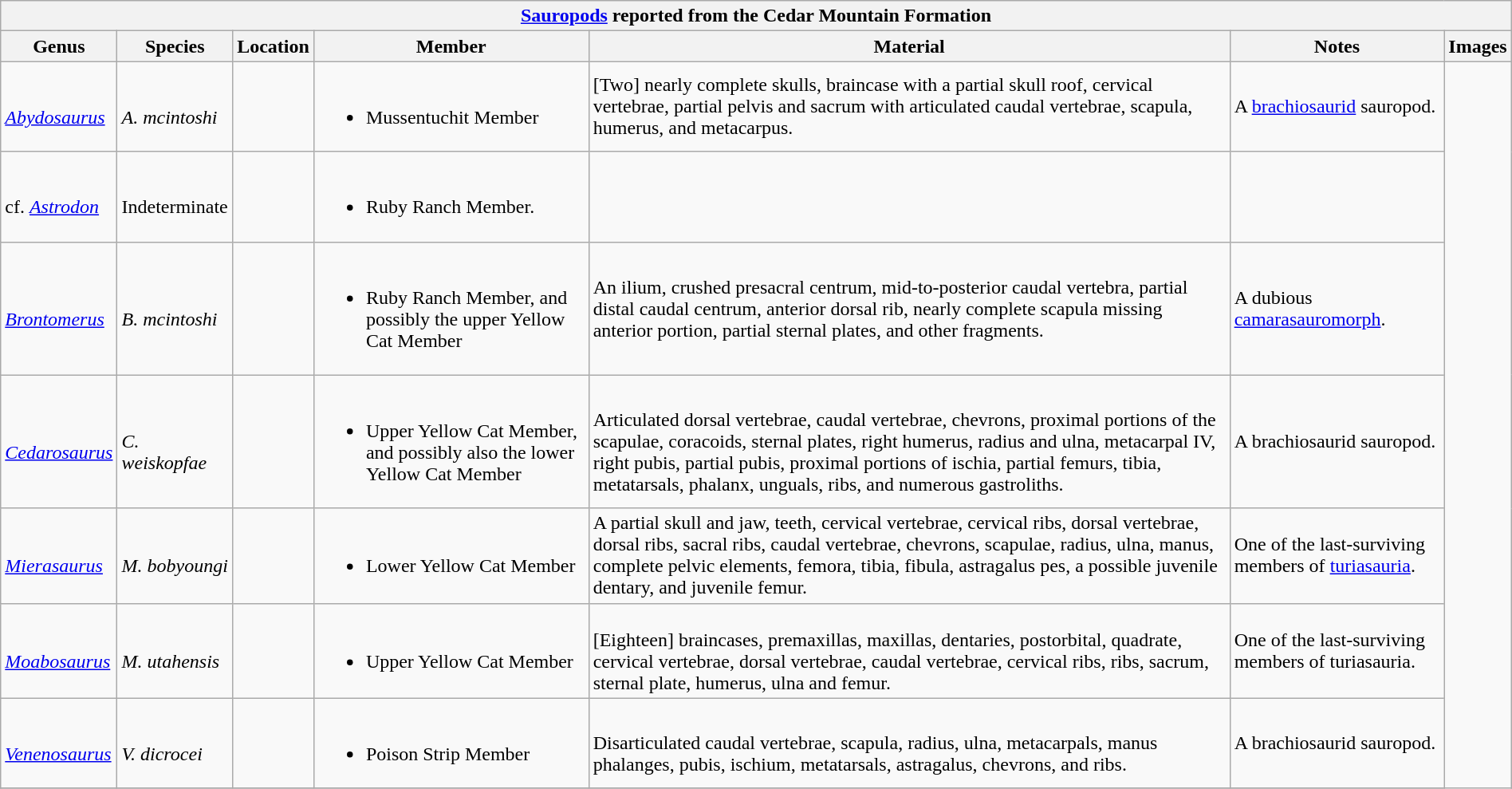<table class="wikitable" align="center" width="100%">
<tr>
<th colspan="7" align="center"><strong><a href='#'>Sauropods</a> reported from the Cedar Mountain Formation</strong></th>
</tr>
<tr>
<th>Genus</th>
<th>Species</th>
<th>Location</th>
<th>Member</th>
<th>Material</th>
<th>Notes</th>
<th>Images</th>
</tr>
<tr>
<td><br><em><a href='#'>Abydosaurus</a></em></td>
<td><br><em>A. mcintoshi</em></td>
<td></td>
<td><br><ul><li>Mussentuchit Member</li></ul></td>
<td>[Two] nearly complete skulls, braincase with a partial skull roof, cervical vertebrae, partial pelvis and sacrum with articulated caudal vertebrae, scapula, humerus, and metacarpus.</td>
<td>A <a href='#'>brachiosaurid</a> sauropod.</td>
<td rowspan="99"><br>


</td>
</tr>
<tr>
<td><br>cf. <em><a href='#'>Astrodon</a></em></td>
<td><br>Indeterminate</td>
<td></td>
<td><br><ul><li>Ruby Ranch Member.</li></ul></td>
<td></td>
<td></td>
</tr>
<tr>
<td><br><em><a href='#'>Brontomerus</a></em></td>
<td><br><em>B. mcintoshi</em></td>
<td></td>
<td><br><ul><li>Ruby Ranch Member, and possibly the upper Yellow Cat Member</li></ul></td>
<td>An ilium, crushed presacral centrum, mid-to-posterior caudal vertebra, partial distal caudal centrum, anterior dorsal rib, nearly complete scapula missing anterior portion, partial sternal plates, and other fragments.</td>
<td>A dubious <a href='#'>camarasauromorph</a>.</td>
</tr>
<tr>
<td><br><em><a href='#'>Cedarosaurus</a></em></td>
<td><br><em>C. weiskopfae</em></td>
<td></td>
<td><br><ul><li>Upper Yellow Cat Member, and possibly also the lower Yellow Cat Member</li></ul></td>
<td><br>Articulated dorsal vertebrae, caudal vertebrae, chevrons, proximal portions of the scapulae, coracoids, sternal plates, right humerus, radius and ulna, metacarpal IV, right pubis, partial pubis, proximal portions of ischia, partial femurs, tibia, metatarsals, phalanx, unguals, ribs, and numerous gastroliths. </td>
<td>A brachiosaurid sauropod.</td>
</tr>
<tr>
<td><br><em><a href='#'>Mierasaurus</a></em></td>
<td><br><em>M. bobyoungi</em></td>
<td></td>
<td><br><ul><li>Lower Yellow Cat Member</li></ul></td>
<td>A partial skull and jaw, teeth, cervical vertebrae, cervical ribs, dorsal vertebrae, dorsal ribs, sacral ribs, caudal vertebrae, chevrons, scapulae, radius, ulna, manus, complete pelvic elements, femora, tibia, fibula, astragalus pes, a possible juvenile dentary, and juvenile femur.</td>
<td>One of the last-surviving members of <a href='#'>turiasauria</a>.</td>
</tr>
<tr>
<td><br><em><a href='#'>Moabosaurus</a></em></td>
<td><br><em>M. utahensis</em></td>
<td></td>
<td><br><ul><li>Upper Yellow Cat Member</li></ul></td>
<td><br>[Eighteen] braincases, premaxillas, maxillas, dentaries, postorbital, quadrate, cervical vertebrae, dorsal vertebrae, caudal vertebrae, cervical ribs, ribs, sacrum, sternal plate, humerus, ulna and femur.</td>
<td>One of the last-surviving members of turiasauria.</td>
</tr>
<tr>
<td><br><em><a href='#'>Venenosaurus</a></em></td>
<td><br><em>V. dicrocei</em></td>
<td></td>
<td><br><ul><li>Poison Strip Member</li></ul></td>
<td><br>Disarticulated caudal vertebrae, scapula, radius, ulna, metacarpals, manus phalanges, pubis, ischium, metatarsals, astragalus, chevrons, and ribs.</td>
<td>A brachiosaurid sauropod.</td>
</tr>
<tr>
</tr>
</table>
